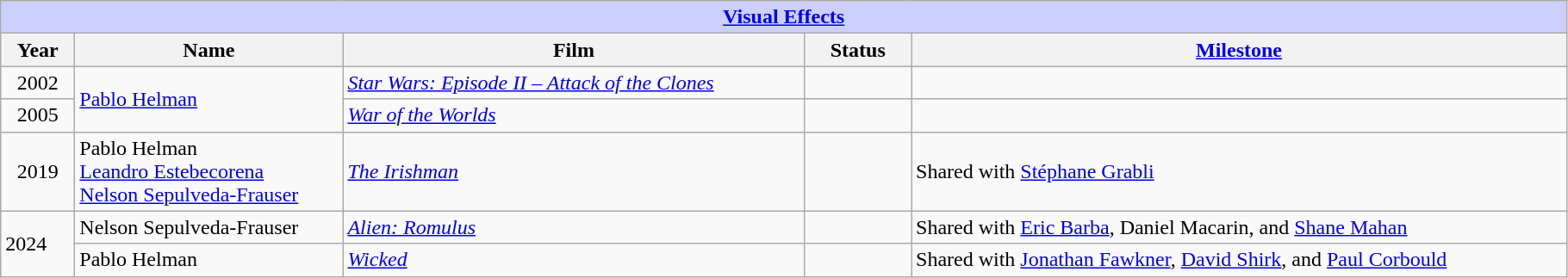<table class="wikitable">
<tr bgcolor="CCCFFF">
<td colspan=5 align=center><strong><a href='#'>Visual Effects</a></strong></td>
</tr>
<tr>
<th width="050">Year</th>
<th width="200">Name</th>
<th width="350">Film</th>
<th width="075">Status</th>
<th width="500"><a href='#'>Milestone</a></th>
</tr>
<tr>
<td align=center>2002</td>
<td rowspan="2"><a href='#'>Pablo Helman</a></td>
<td><em><a href='#'>Star Wars: Episode II – Attack of the Clones</a></em></td>
<td></td>
<td></td>
</tr>
<tr>
<td align=center>2005</td>
<td><em><a href='#'>War of the Worlds</a></em></td>
<td></td>
<td></td>
</tr>
<tr>
<td align=center>2019</td>
<td>Pablo Helman<br><a href='#'>Leandro Estebecorena</a><br><a href='#'>Nelson Sepulveda-Frauser</a></td>
<td><em><a href='#'>The Irishman</a></em></td>
<td></td>
<td>Shared with <a href='#'>Stéphane Grabli</a></td>
</tr>
<tr>
<td rowspan="2">2024</td>
<td>Nelson Sepulveda-Frauser</td>
<td><em><a href='#'>Alien: Romulus</a></em></td>
<td></td>
<td>Shared with <a href='#'>Eric Barba</a>, Daniel Macarin, and <a href='#'>Shane Mahan</a></td>
</tr>
<tr>
<td>Pablo Helman</td>
<td><em><a href='#'>Wicked</a></em></td>
<td></td>
<td>Shared with <a href='#'>Jonathan Fawkner</a>, <a href='#'>David Shirk</a>, and <a href='#'>Paul Corbould</a></td>
</tr>
</table>
